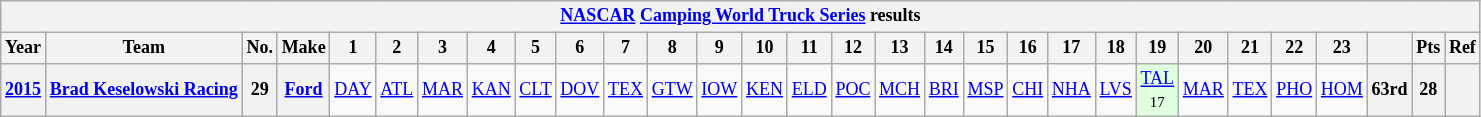<table class="wikitable" style="text-align:center; font-size:75%">
<tr>
<th colspan=45><a href='#'>NASCAR</a> <a href='#'>Camping World Truck Series</a> results</th>
</tr>
<tr>
<th>Year</th>
<th>Team</th>
<th>No.</th>
<th>Make</th>
<th>1</th>
<th>2</th>
<th>3</th>
<th>4</th>
<th>5</th>
<th>6</th>
<th>7</th>
<th>8</th>
<th>9</th>
<th>10</th>
<th>11</th>
<th>12</th>
<th>13</th>
<th>14</th>
<th>15</th>
<th>16</th>
<th>17</th>
<th>18</th>
<th>19</th>
<th>20</th>
<th>21</th>
<th>22</th>
<th>23</th>
<th></th>
<th>Pts</th>
<th>Ref</th>
</tr>
<tr>
<th><a href='#'>2015</a></th>
<th><a href='#'>Brad Keselowski Racing</a></th>
<th>29</th>
<th><a href='#'>Ford</a></th>
<td><a href='#'>DAY</a></td>
<td><a href='#'>ATL</a></td>
<td><a href='#'>MAR</a></td>
<td><a href='#'>KAN</a></td>
<td><a href='#'>CLT</a></td>
<td><a href='#'>DOV</a></td>
<td><a href='#'>TEX</a></td>
<td><a href='#'>GTW</a></td>
<td><a href='#'>IOW</a></td>
<td><a href='#'>KEN</a></td>
<td><a href='#'>ELD</a></td>
<td><a href='#'>POC</a></td>
<td><a href='#'>MCH</a></td>
<td><a href='#'>BRI</a></td>
<td><a href='#'>MSP</a></td>
<td><a href='#'>CHI</a></td>
<td><a href='#'>NHA</a></td>
<td><a href='#'>LVS</a></td>
<td style="background:#DFFFDF;"><a href='#'>TAL</a><br><small>17</small></td>
<td><a href='#'>MAR</a></td>
<td><a href='#'>TEX</a></td>
<td><a href='#'>PHO</a></td>
<td><a href='#'>HOM</a></td>
<th>63rd</th>
<th>28</th>
<th></th>
</tr>
</table>
